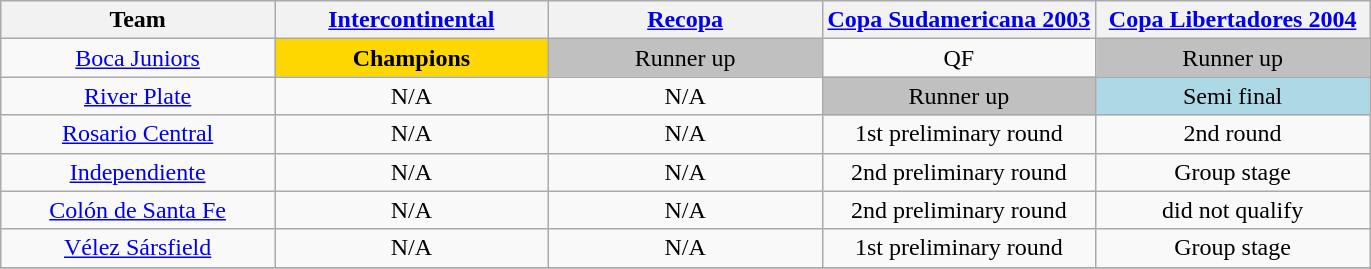<table class="wikitable">
<tr>
<th width= 20%>Team</th>
<th width= 20%><a href='#'>Intercontinental</a></th>
<th width= 20%><a href='#'>Recopa</a></th>
<th width= 20%><a href='#'>Copa Sudamericana 2003</a></th>
<th width= 20%><a href='#'>Copa Libertadores 2004</a></th>
</tr>
<tr align="center">
<td><a href='#'>Boca Juniors</a></td>
<td bgcolor = "gold"><strong>Champions</strong></td>
<td bgcolor = "silver">Runner up</td>
<td>QF</td>
<td bgcolor = "silver">Runner up</td>
</tr>
<tr align="center">
<td><a href='#'>River Plate</a></td>
<td>N/A</td>
<td>N/A</td>
<td bgcolor = "silver">Runner up</td>
<td bgcolor = "lightblue">Semi final</td>
</tr>
<tr align="center">
<td><a href='#'>Rosario Central</a></td>
<td>N/A</td>
<td>N/A</td>
<td>1st preliminary round</td>
<td>2nd round</td>
</tr>
<tr align="center">
<td><a href='#'>Independiente</a></td>
<td>N/A</td>
<td>N/A</td>
<td>2nd preliminary round</td>
<td>Group stage</td>
</tr>
<tr align="center">
<td><a href='#'>Colón de Santa Fe</a></td>
<td>N/A</td>
<td>N/A</td>
<td>2nd preliminary round</td>
<td>did not qualify</td>
</tr>
<tr align="center">
<td><a href='#'>Vélez Sársfield</a></td>
<td>N/A</td>
<td>N/A</td>
<td>1st preliminary round</td>
<td>Group stage</td>
</tr>
<tr>
</tr>
</table>
